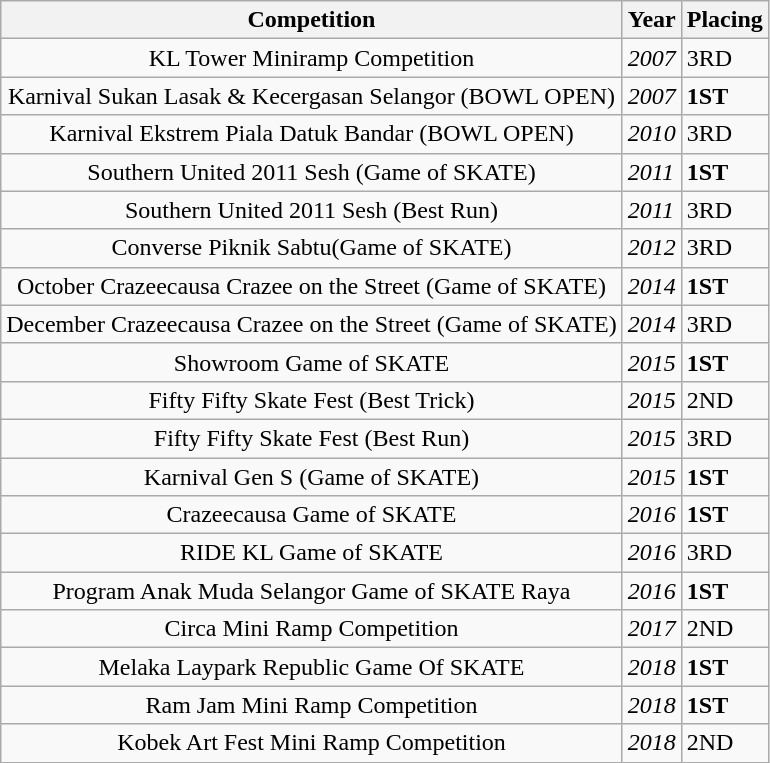<table class="wikitable">
<tr style="text-align:center;">
<th>Competition</th>
<th>Year</th>
<th>Placing</th>
</tr>
<tr>
<td style="text-align:center;">KL Tower Miniramp Competition</td>
<td><em>2007</em></td>
<td>3RD</td>
</tr>
<tr>
<td style="text-align:center;">Karnival Sukan Lasak & Kecergasan Selangor (BOWL OPEN)</td>
<td><em>2007</em></td>
<td><strong>1ST</strong></td>
</tr>
<tr>
<td style="text-align:center;">Karnival Ekstrem Piala Datuk Bandar (BOWL OPEN)</td>
<td><em>2010</em></td>
<td>3RD</td>
</tr>
<tr>
<td style="text-align:center;">Southern United 2011 Sesh (Game of SKATE)</td>
<td><em>2011</em></td>
<td><strong>1ST</strong></td>
</tr>
<tr>
<td style="text-align:center;">Southern United 2011 Sesh (Best Run)</td>
<td><em>2011</em></td>
<td>3RD</td>
</tr>
<tr>
<td style="text-align:center;">Converse Piknik Sabtu(Game of SKATE)</td>
<td><em>2012</em></td>
<td>3RD</td>
</tr>
<tr>
<td style="text-align:center;">October Crazeecausa Crazee on the Street (Game of SKATE)</td>
<td><em>2014</em></td>
<td><strong>1ST</strong></td>
</tr>
<tr>
<td style="text-align:center;">December Crazeecausa Crazee on the Street (Game of SKATE)</td>
<td><em>2014</em></td>
<td>3RD</td>
</tr>
<tr>
<td style="text-align:center;">Showroom Game of SKATE</td>
<td><em>2015</em></td>
<td><strong>1ST</strong></td>
</tr>
<tr>
<td style="text-align:center;">Fifty Fifty Skate Fest (Best Trick)</td>
<td><em>2015</em></td>
<td>2ND</td>
</tr>
<tr>
<td style="text-align:center;">Fifty Fifty Skate Fest (Best Run)</td>
<td><em>2015</em></td>
<td>3RD</td>
</tr>
<tr>
<td style="text-align:center;">Karnival Gen S (Game of SKATE)</td>
<td><em>2015</em></td>
<td><strong>1ST</strong></td>
</tr>
<tr>
<td style="text-align:center;">Crazeecausa Game of SKATE</td>
<td><em>2016</em></td>
<td><strong>1ST</strong></td>
</tr>
<tr>
<td style="text-align:center;">RIDE KL Game of SKATE</td>
<td><em>2016</em></td>
<td>3RD</td>
</tr>
<tr>
<td style="text-align:center;">Program Anak Muda Selangor Game of SKATE Raya</td>
<td><em>2016</em></td>
<td><strong>1ST</strong></td>
</tr>
<tr>
<td style="text-align:center;">Circa Mini Ramp Competition</td>
<td><em>2017</em></td>
<td>2ND</td>
</tr>
<tr>
<td style="text-align:center;">Melaka Laypark Republic Game Of SKATE</td>
<td><em>2018</em></td>
<td><strong>1ST</strong></td>
</tr>
<tr>
<td style="text-align:center;">Ram Jam Mini Ramp Competition</td>
<td><em>2018</em></td>
<td><strong>1ST</strong></td>
</tr>
<tr>
<td style="text-align:center;">Kobek Art Fest Mini Ramp Competition</td>
<td><em>2018</em></td>
<td>2ND</td>
</tr>
</table>
